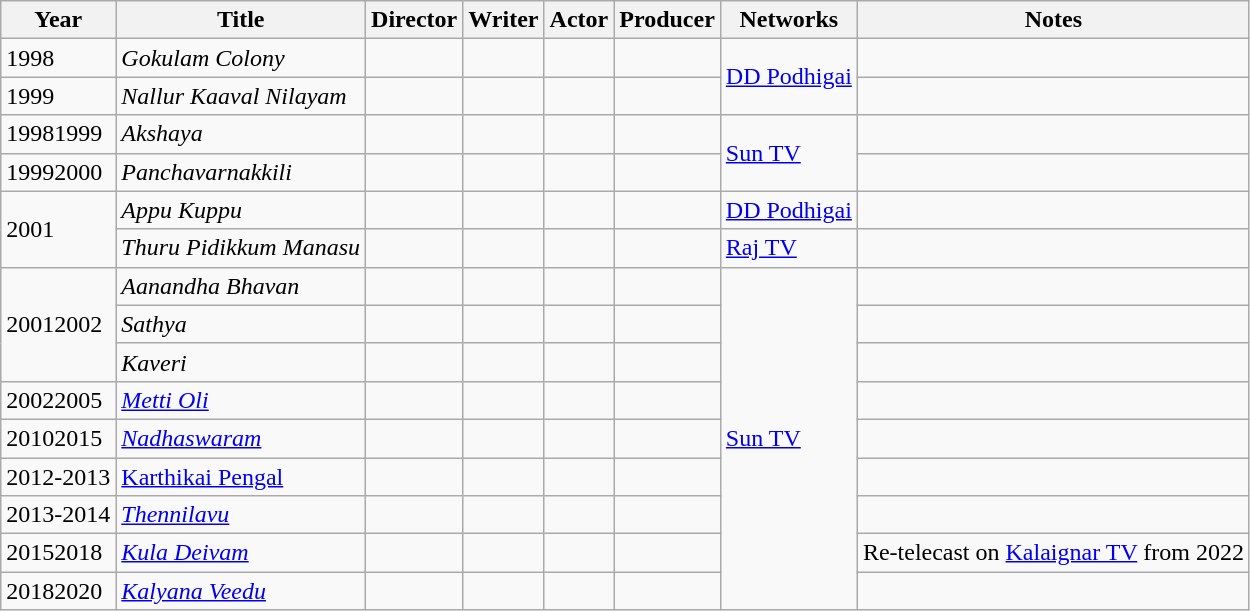<table class="wikitable plainrowheaders">
<tr>
<th>Year</th>
<th>Title</th>
<th>Director</th>
<th>Writer</th>
<th>Actor</th>
<th>Producer</th>
<th>Networks</th>
<th>Notes</th>
</tr>
<tr>
<td>1998</td>
<td><em>Gokulam Colony</em></td>
<td></td>
<td></td>
<td></td>
<td></td>
<td rowspan="2"><a href='#'>DD Podhigai</a></td>
<td></td>
</tr>
<tr>
<td>1999</td>
<td><em>Nallur Kaaval Nilayam</em></td>
<td></td>
<td></td>
<td></td>
<td></td>
<td></td>
</tr>
<tr>
<td>19981999</td>
<td><em>Akshaya</em></td>
<td></td>
<td></td>
<td></td>
<td></td>
<td rowspan="2"><a href='#'>Sun TV</a></td>
<td></td>
</tr>
<tr>
<td>19992000</td>
<td><em>Panchavarnakkili</em></td>
<td></td>
<td></td>
<td></td>
<td></td>
<td></td>
</tr>
<tr>
<td rowspan="2">2001</td>
<td><em>Appu Kuppu</em></td>
<td></td>
<td></td>
<td></td>
<td></td>
<td><a href='#'>DD Podhigai</a></td>
<td></td>
</tr>
<tr>
<td><em>Thuru Pidikkum Manasu</em></td>
<td></td>
<td></td>
<td></td>
<td></td>
<td><a href='#'>Raj TV</a></td>
<td></td>
</tr>
<tr>
<td rowspan="3">20012002</td>
<td><em>Aanandha Bhavan</em></td>
<td></td>
<td></td>
<td></td>
<td></td>
<td rowspan="9"><a href='#'>Sun TV</a></td>
<td></td>
</tr>
<tr>
<td><em>Sathya</em></td>
<td></td>
<td></td>
<td></td>
<td></td>
<td></td>
</tr>
<tr>
<td><em>Kaveri</em></td>
<td></td>
<td></td>
<td></td>
<td></td>
<td></td>
</tr>
<tr>
<td>20022005</td>
<td><em><a href='#'>Metti Oli</a></em></td>
<td></td>
<td></td>
<td></td>
<td></td>
<td></td>
</tr>
<tr>
<td>20102015</td>
<td><em><a href='#'>Nadhaswaram</a></em></td>
<td></td>
<td></td>
<td></td>
<td></td>
<td></td>
</tr>
<tr>
<td>2012-2013</td>
<td><a href='#'>Karthikai Pengal</a></td>
<td></td>
<td></td>
<td></td>
<td></td>
<td></td>
</tr>
<tr>
<td>2013-2014</td>
<td><em><a href='#'>Thennilavu</a></em></td>
<td></td>
<td></td>
<td></td>
<td></td>
<td></td>
</tr>
<tr>
<td>20152018</td>
<td><em><a href='#'>Kula Deivam</a></em></td>
<td></td>
<td></td>
<td></td>
<td></td>
<td>Re-telecast on <a href='#'>Kalaignar TV</a> from 2022</td>
</tr>
<tr>
<td>20182020</td>
<td><em><a href='#'>Kalyana Veedu</a></em></td>
<td></td>
<td></td>
<td></td>
<td></td>
<td></td>
</tr>
</table>
